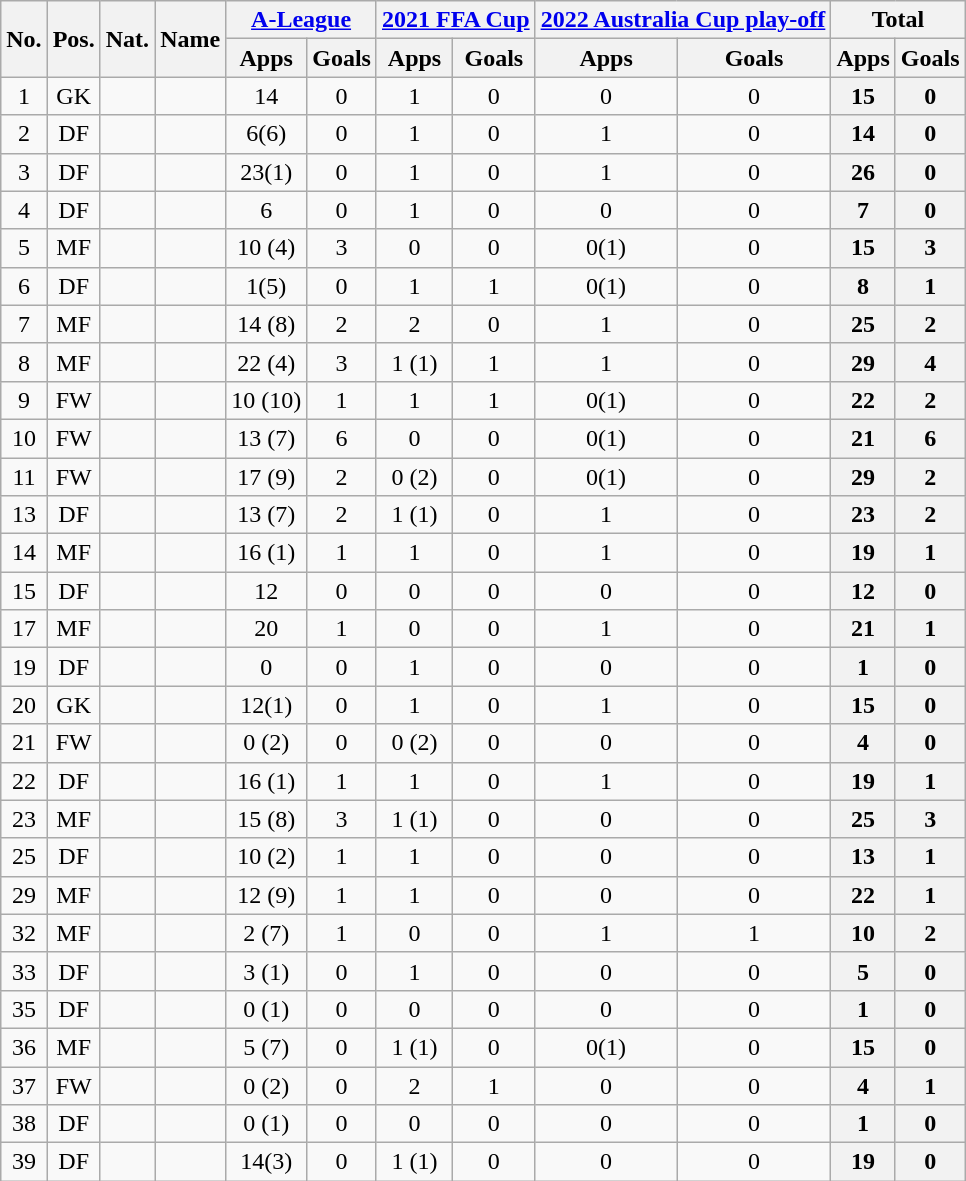<table class="wikitable sortable" style="text-align:center">
<tr>
<th rowspan="2">No.</th>
<th rowspan="2">Pos.</th>
<th rowspan="2">Nat.</th>
<th rowspan="2">Name</th>
<th colspan="2"><a href='#'>A-League</a></th>
<th colspan="2"><a href='#'>2021 FFA Cup</a></th>
<th colspan="2"><a href='#'>2022 Australia Cup play-off</a></th>
<th colspan="2">Total</th>
</tr>
<tr>
<th>Apps</th>
<th>Goals</th>
<th>Apps</th>
<th>Goals</th>
<th>Apps</th>
<th>Goals</th>
<th>Apps</th>
<th>Goals</th>
</tr>
<tr>
<td>1</td>
<td>GK</td>
<td></td>
<td align="left"></td>
<td>14</td>
<td>0</td>
<td>1</td>
<td>0</td>
<td>0</td>
<td>0</td>
<th>15</th>
<th>0</th>
</tr>
<tr>
<td>2</td>
<td>DF</td>
<td></td>
<td align="left"></td>
<td>6(6)</td>
<td>0</td>
<td>1</td>
<td>0</td>
<td>1</td>
<td>0</td>
<th>14</th>
<th>0</th>
</tr>
<tr>
<td>3</td>
<td>DF</td>
<td></td>
<td align="left"></td>
<td>23(1)</td>
<td>0</td>
<td>1</td>
<td>0</td>
<td>1</td>
<td>0</td>
<th>26</th>
<th>0</th>
</tr>
<tr>
<td>4</td>
<td>DF</td>
<td></td>
<td align="left"></td>
<td>6</td>
<td>0</td>
<td>1</td>
<td>0</td>
<td>0</td>
<td>0</td>
<th>7</th>
<th>0</th>
</tr>
<tr>
<td>5</td>
<td>MF</td>
<td></td>
<td align="left"></td>
<td>10 (4)</td>
<td>3</td>
<td>0</td>
<td>0</td>
<td>0(1)</td>
<td>0</td>
<th>15</th>
<th>3</th>
</tr>
<tr>
<td>6</td>
<td>DF</td>
<td></td>
<td align="left"></td>
<td>1(5)</td>
<td>0</td>
<td>1</td>
<td>1</td>
<td>0(1)</td>
<td>0</td>
<th>8</th>
<th>1</th>
</tr>
<tr>
<td>7</td>
<td>MF</td>
<td></td>
<td align="left"></td>
<td>14 (8)</td>
<td>2</td>
<td>2</td>
<td>0</td>
<td>1</td>
<td>0</td>
<th>25</th>
<th>2</th>
</tr>
<tr>
<td>8</td>
<td>MF</td>
<td></td>
<td align="left"></td>
<td>22 (4)</td>
<td>3</td>
<td>1 (1)</td>
<td>1</td>
<td>1</td>
<td>0</td>
<th>29</th>
<th>4</th>
</tr>
<tr>
<td>9</td>
<td>FW</td>
<td></td>
<td align="left"></td>
<td>10 (10)</td>
<td>1</td>
<td>1</td>
<td>1</td>
<td>0(1)</td>
<td>0</td>
<th>22</th>
<th>2</th>
</tr>
<tr>
<td>10</td>
<td>FW</td>
<td></td>
<td align="left"></td>
<td>13 (7)</td>
<td>6</td>
<td>0</td>
<td>0</td>
<td>0(1)</td>
<td>0</td>
<th>21</th>
<th>6</th>
</tr>
<tr>
<td>11</td>
<td>FW</td>
<td></td>
<td align="left"></td>
<td>17 (9)</td>
<td>2</td>
<td>0 (2)</td>
<td>0</td>
<td>0(1)</td>
<td>0</td>
<th>29</th>
<th>2</th>
</tr>
<tr>
<td>13</td>
<td>DF</td>
<td></td>
<td align="left"></td>
<td>13 (7)</td>
<td>2</td>
<td>1 (1)</td>
<td>0</td>
<td>1</td>
<td>0</td>
<th>23</th>
<th>2</th>
</tr>
<tr>
<td>14</td>
<td>MF</td>
<td></td>
<td align="left"></td>
<td>16 (1)</td>
<td>1</td>
<td>1</td>
<td>0</td>
<td>1</td>
<td>0</td>
<th>19</th>
<th>1</th>
</tr>
<tr>
<td>15</td>
<td>DF</td>
<td></td>
<td align="left"></td>
<td>12</td>
<td>0</td>
<td>0</td>
<td>0</td>
<td>0</td>
<td>0</td>
<th>12</th>
<th>0</th>
</tr>
<tr>
<td>17</td>
<td>MF</td>
<td></td>
<td align="left"></td>
<td>20</td>
<td>1</td>
<td>0</td>
<td>0</td>
<td>1</td>
<td>0</td>
<th>21</th>
<th>1</th>
</tr>
<tr>
<td>19</td>
<td>DF</td>
<td></td>
<td align="left"></td>
<td>0</td>
<td>0</td>
<td>1</td>
<td>0</td>
<td>0</td>
<td>0</td>
<th>1</th>
<th>0</th>
</tr>
<tr>
<td>20</td>
<td>GK</td>
<td></td>
<td align="left"></td>
<td>12(1)</td>
<td>0</td>
<td>1</td>
<td>0</td>
<td>1</td>
<td>0</td>
<th>15</th>
<th>0</th>
</tr>
<tr>
<td>21</td>
<td>FW</td>
<td></td>
<td align="left"></td>
<td>0 (2)</td>
<td>0</td>
<td>0 (2)</td>
<td>0</td>
<td>0</td>
<td>0</td>
<th>4</th>
<th>0</th>
</tr>
<tr>
<td>22</td>
<td>DF</td>
<td></td>
<td align="left"></td>
<td>16 (1)</td>
<td>1</td>
<td>1</td>
<td>0</td>
<td>1</td>
<td>0</td>
<th>19</th>
<th>1</th>
</tr>
<tr>
<td>23</td>
<td>MF</td>
<td></td>
<td align="left"></td>
<td>15 (8)</td>
<td>3</td>
<td>1 (1)</td>
<td>0</td>
<td>0</td>
<td>0</td>
<th>25</th>
<th>3</th>
</tr>
<tr>
<td>25</td>
<td>DF</td>
<td></td>
<td align="left"></td>
<td>10 (2)</td>
<td>1</td>
<td>1</td>
<td>0</td>
<td>0</td>
<td>0</td>
<th>13</th>
<th>1</th>
</tr>
<tr>
<td>29</td>
<td>MF</td>
<td></td>
<td align="left"></td>
<td>12 (9)</td>
<td>1</td>
<td>1</td>
<td>0</td>
<td>0</td>
<td>0</td>
<th>22</th>
<th>1</th>
</tr>
<tr>
<td>32</td>
<td>MF</td>
<td></td>
<td align="left"></td>
<td>2 (7)</td>
<td>1</td>
<td>0</td>
<td>0</td>
<td>1</td>
<td>1</td>
<th>10</th>
<th>2</th>
</tr>
<tr>
<td>33</td>
<td>DF</td>
<td></td>
<td align="left"></td>
<td>3 (1)</td>
<td>0</td>
<td>1</td>
<td>0</td>
<td>0</td>
<td>0</td>
<th>5</th>
<th>0</th>
</tr>
<tr>
<td>35</td>
<td>DF</td>
<td></td>
<td align="left"></td>
<td>0 (1)</td>
<td>0</td>
<td>0</td>
<td>0</td>
<td>0</td>
<td>0</td>
<th>1</th>
<th>0</th>
</tr>
<tr>
<td>36</td>
<td>MF</td>
<td></td>
<td align="left"></td>
<td>5 (7)</td>
<td>0</td>
<td>1 (1)</td>
<td>0</td>
<td>0(1)</td>
<td>0</td>
<th>15</th>
<th>0</th>
</tr>
<tr>
<td>37</td>
<td>FW</td>
<td></td>
<td align="left"></td>
<td>0 (2)</td>
<td>0</td>
<td>2</td>
<td>1</td>
<td>0</td>
<td>0</td>
<th>4</th>
<th>1</th>
</tr>
<tr>
<td>38</td>
<td>DF</td>
<td></td>
<td align="left"></td>
<td>0 (1)</td>
<td>0</td>
<td>0</td>
<td>0</td>
<td>0</td>
<td>0</td>
<th>1</th>
<th>0</th>
</tr>
<tr>
<td>39</td>
<td>DF</td>
<td></td>
<td align="left"></td>
<td>14(3)</td>
<td>0</td>
<td>1 (1)</td>
<td>0</td>
<td>0</td>
<td>0</td>
<th>19</th>
<th>0</th>
</tr>
</table>
